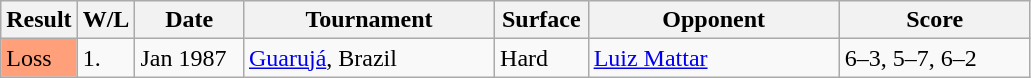<table class="sortable wikitable">
<tr>
<th style="width:40px">Result</th>
<th style="width:30px" class="unsortable">W/L</th>
<th style="width:65px">Date</th>
<th style="width:160px">Tournament</th>
<th style="width:55px">Surface</th>
<th style="width:160px">Opponent</th>
<th style="width:120px" class="unsortable">Score</th>
</tr>
<tr>
<td style="background:#ffa07a;">Loss</td>
<td>1.</td>
<td>Jan 1987</td>
<td><a href='#'>Guarujá</a>, Brazil</td>
<td>Hard</td>
<td> <a href='#'>Luiz Mattar</a></td>
<td>6–3, 5–7, 6–2</td>
</tr>
</table>
